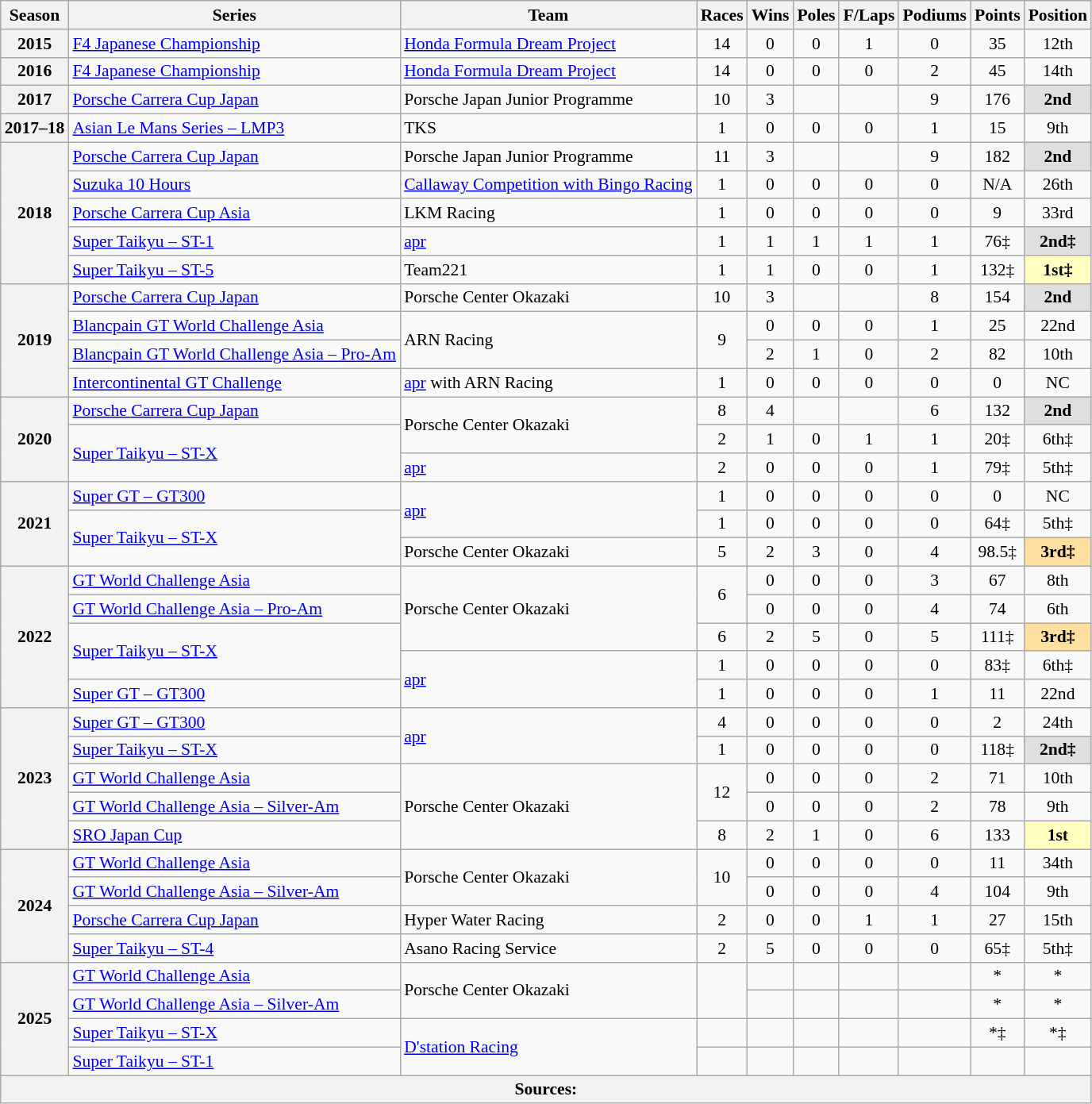<table class="wikitable" style="font-size: 90%; text-align:center">
<tr>
<th>Season</th>
<th>Series</th>
<th>Team</th>
<th>Races</th>
<th>Wins</th>
<th>Poles</th>
<th>F/Laps</th>
<th>Podiums</th>
<th>Points</th>
<th>Position</th>
</tr>
<tr>
<th>2015</th>
<td align=left><a href='#'>F4 Japanese Championship</a></td>
<td align=left><a href='#'>Honda Formula Dream Project</a></td>
<td>14</td>
<td>0</td>
<td>0</td>
<td>1</td>
<td>0</td>
<td>35</td>
<td>12th</td>
</tr>
<tr>
<th>2016</th>
<td align=left><a href='#'>F4 Japanese Championship</a></td>
<td align=left><a href='#'>Honda Formula Dream Project</a></td>
<td>14</td>
<td>0</td>
<td>0</td>
<td>0</td>
<td>2</td>
<td>45</td>
<td>14th</td>
</tr>
<tr>
<th>2017</th>
<td align=left><a href='#'>Porsche Carrera Cup Japan</a></td>
<td align=left>Porsche Japan Junior Programme</td>
<td>10</td>
<td>3</td>
<td></td>
<td></td>
<td>9</td>
<td>176</td>
<td style="background:#dfdfdf"><strong>2nd</strong></td>
</tr>
<tr>
<th>2017–18</th>
<td align=left><a href='#'>Asian Le Mans Series – LMP3</a></td>
<td align=left>TKS</td>
<td>1</td>
<td>0</td>
<td>0</td>
<td>0</td>
<td>1</td>
<td>15</td>
<td>9th</td>
</tr>
<tr>
<th rowspan="5">2018</th>
<td align=left><a href='#'>Porsche Carrera Cup Japan</a></td>
<td align=left>Porsche Japan Junior Programme</td>
<td>11</td>
<td>3</td>
<td></td>
<td></td>
<td>9</td>
<td>182</td>
<td style="background:#dfdfdf"><strong>2nd</strong></td>
</tr>
<tr>
<td align=left><a href='#'>Suzuka 10 Hours</a></td>
<td align=left><a href='#'>Callaway Competition with Bingo Racing</a></td>
<td>1</td>
<td>0</td>
<td>0</td>
<td>0</td>
<td>0</td>
<td>N/A</td>
<td>26th</td>
</tr>
<tr>
<td align=left><a href='#'>Porsche Carrera Cup Asia</a></td>
<td align=left>LKM Racing</td>
<td>1</td>
<td>0</td>
<td>0</td>
<td>0</td>
<td>0</td>
<td>9</td>
<td>33rd</td>
</tr>
<tr>
<td align=left><a href='#'>Super Taikyu – ST-1</a></td>
<td align=left><a href='#'>apr</a></td>
<td>1</td>
<td>1</td>
<td>1</td>
<td>1</td>
<td>1</td>
<td>76‡</td>
<td style="background:#dfdfdf"><strong>2nd‡</strong></td>
</tr>
<tr>
<td align=left><a href='#'>Super Taikyu – ST-5</a></td>
<td align=left>Team221</td>
<td>1</td>
<td>1</td>
<td>0</td>
<td>0</td>
<td>1</td>
<td>132‡</td>
<td style="background:#FFFFBF"><strong>1st‡</strong></td>
</tr>
<tr>
<th rowspan="4">2019</th>
<td align=left><a href='#'>Porsche Carrera Cup Japan</a></td>
<td align=left>Porsche Center Okazaki</td>
<td>10</td>
<td>3</td>
<td></td>
<td></td>
<td>8</td>
<td>154</td>
<td style="background:#dfdfdf"><strong>2nd</strong></td>
</tr>
<tr>
<td align=left><a href='#'>Blancpain GT World Challenge Asia</a></td>
<td align=left rowspan="2">ARN Racing</td>
<td rowspan="2">9</td>
<td>0</td>
<td>0</td>
<td>0</td>
<td>1</td>
<td>25</td>
<td>22nd</td>
</tr>
<tr>
<td align=left><a href='#'>Blancpain GT World Challenge Asia – Pro-Am</a></td>
<td>2</td>
<td>1</td>
<td>0</td>
<td>2</td>
<td>82</td>
<td>10th</td>
</tr>
<tr>
<td align=left><a href='#'>Intercontinental GT Challenge</a></td>
<td align=left><a href='#'>apr</a> with ARN Racing</td>
<td>1</td>
<td>0</td>
<td>0</td>
<td>0</td>
<td>0</td>
<td>0</td>
<td>NC</td>
</tr>
<tr>
<th rowspan="3">2020</th>
<td align=left><a href='#'>Porsche Carrera Cup Japan</a></td>
<td align=left rowspan="2">Porsche Center Okazaki</td>
<td>8</td>
<td>4</td>
<td></td>
<td></td>
<td>6</td>
<td>132</td>
<td style="background:#dfdfdf"><strong>2nd</strong></td>
</tr>
<tr>
<td align=left rowspan="2"><a href='#'>Super Taikyu – ST-X</a></td>
<td>2</td>
<td>1</td>
<td>0</td>
<td>1</td>
<td>1</td>
<td>20‡</td>
<td>6th‡</td>
</tr>
<tr>
<td align=left><a href='#'>apr</a></td>
<td>2</td>
<td>0</td>
<td>0</td>
<td>0</td>
<td>1</td>
<td>79‡</td>
<td>5th‡</td>
</tr>
<tr>
<th rowspan="3">2021</th>
<td align=left><a href='#'>Super GT – GT300</a></td>
<td align=left rowspan="2"><a href='#'>apr</a></td>
<td>1</td>
<td>0</td>
<td>0</td>
<td>0</td>
<td>0</td>
<td>0</td>
<td>NC</td>
</tr>
<tr>
<td align=left rowspan="2"><a href='#'>Super Taikyu – ST-X</a></td>
<td>1</td>
<td>0</td>
<td>0</td>
<td>0</td>
<td>0</td>
<td>64‡</td>
<td>5th‡</td>
</tr>
<tr>
<td align=left>Porsche Center Okazaki</td>
<td>5</td>
<td>2</td>
<td>3</td>
<td>0</td>
<td>4</td>
<td>98.5‡</td>
<td style="background:#ffdf9f"><strong>3rd‡</strong></td>
</tr>
<tr>
<th rowspan="5">2022</th>
<td align=left><a href='#'>GT World Challenge Asia</a></td>
<td align=left rowspan="3">Porsche Center Okazaki</td>
<td rowspan="2">6</td>
<td>0</td>
<td>0</td>
<td>0</td>
<td>3</td>
<td>67</td>
<td>8th</td>
</tr>
<tr>
<td align=left><a href='#'>GT World Challenge Asia – Pro-Am</a></td>
<td>0</td>
<td>0</td>
<td>0</td>
<td>4</td>
<td>74</td>
<td>6th</td>
</tr>
<tr>
<td align=left rowspan="2"><a href='#'>Super Taikyu – ST-X</a></td>
<td>6</td>
<td>2</td>
<td>5</td>
<td>0</td>
<td>5</td>
<td>111‡</td>
<td style="background:#ffdf9f"><strong>3rd‡</strong></td>
</tr>
<tr>
<td align=left rowspan="2"><a href='#'>apr</a></td>
<td>1</td>
<td>0</td>
<td>0</td>
<td>0</td>
<td>0</td>
<td>83‡</td>
<td>6th‡</td>
</tr>
<tr>
<td align=left><a href='#'>Super GT – GT300</a></td>
<td>1</td>
<td>0</td>
<td>0</td>
<td>0</td>
<td>1</td>
<td>11</td>
<td>22nd</td>
</tr>
<tr>
<th rowspan="5">2023</th>
<td align=left><a href='#'>Super GT – GT300</a></td>
<td align=left rowspan="2"><a href='#'>apr</a></td>
<td>4</td>
<td>0</td>
<td>0</td>
<td>0</td>
<td>0</td>
<td>2</td>
<td>24th</td>
</tr>
<tr>
<td align=left><a href='#'>Super Taikyu – ST-X</a></td>
<td>1</td>
<td>0</td>
<td>0</td>
<td>0</td>
<td>0</td>
<td>118‡</td>
<td style="background:#dfdfdf"><strong>2nd‡</strong></td>
</tr>
<tr>
<td align=left><a href='#'>GT World Challenge Asia</a></td>
<td align=left rowspan="3">Porsche Center Okazaki</td>
<td rowspan="2">12</td>
<td>0</td>
<td>0</td>
<td>0</td>
<td>2</td>
<td>71</td>
<td>10th</td>
</tr>
<tr>
<td align=left><a href='#'>GT World Challenge Asia – Silver-Am</a></td>
<td>0</td>
<td>0</td>
<td>0</td>
<td>2</td>
<td>78</td>
<td>9th</td>
</tr>
<tr>
<td align=left><a href='#'>SRO Japan Cup</a></td>
<td>8</td>
<td>2</td>
<td>1</td>
<td>0</td>
<td>6</td>
<td>133</td>
<td style="background:#FFFFBF"><strong>1st</strong></td>
</tr>
<tr>
<th rowspan="4">2024</th>
<td align=left><a href='#'>GT World Challenge Asia</a></td>
<td align=left rowspan="2">Porsche Center Okazaki</td>
<td rowspan="2">10</td>
<td>0</td>
<td>0</td>
<td>0</td>
<td>0</td>
<td>11</td>
<td>34th</td>
</tr>
<tr>
<td align=left><a href='#'>GT World Challenge Asia – Silver-Am</a></td>
<td>0</td>
<td>0</td>
<td>0</td>
<td>4</td>
<td>104</td>
<td>9th</td>
</tr>
<tr>
<td align=left><a href='#'>Porsche Carrera Cup Japan</a></td>
<td align=left>Hyper Water Racing</td>
<td>2</td>
<td>0</td>
<td>0</td>
<td>1</td>
<td>1</td>
<td>27</td>
<td>15th</td>
</tr>
<tr>
<td align=left><a href='#'>Super Taikyu – ST-4</a></td>
<td align=left>Asano Racing Service</td>
<td>2</td>
<td>5</td>
<td>0</td>
<td>0</td>
<td>0</td>
<td>65‡</td>
<td>5th‡</td>
</tr>
<tr>
<th rowspan="4">2025</th>
<td align=left><a href='#'>GT World Challenge Asia</a></td>
<td align=left rowspan="2">Porsche Center Okazaki</td>
<td rowspan="2"></td>
<td></td>
<td></td>
<td></td>
<td></td>
<td>*</td>
<td>*</td>
</tr>
<tr>
<td align=left><a href='#'>GT World Challenge Asia – Silver-Am</a></td>
<td></td>
<td></td>
<td></td>
<td></td>
<td>*</td>
<td>*</td>
</tr>
<tr>
<td align=left><a href='#'>Super Taikyu – ST-X</a></td>
<td rowspan="2" align="left"><a href='#'>D'station Racing</a></td>
<td></td>
<td></td>
<td></td>
<td></td>
<td></td>
<td>*‡</td>
<td>*‡</td>
</tr>
<tr>
<td align="left"><a href='#'>Super Taikyu – ST-1</a></td>
<td></td>
<td></td>
<td></td>
<td></td>
<td></td>
<td></td>
<td></td>
</tr>
<tr>
<th colspan="10">Sources:</th>
</tr>
</table>
